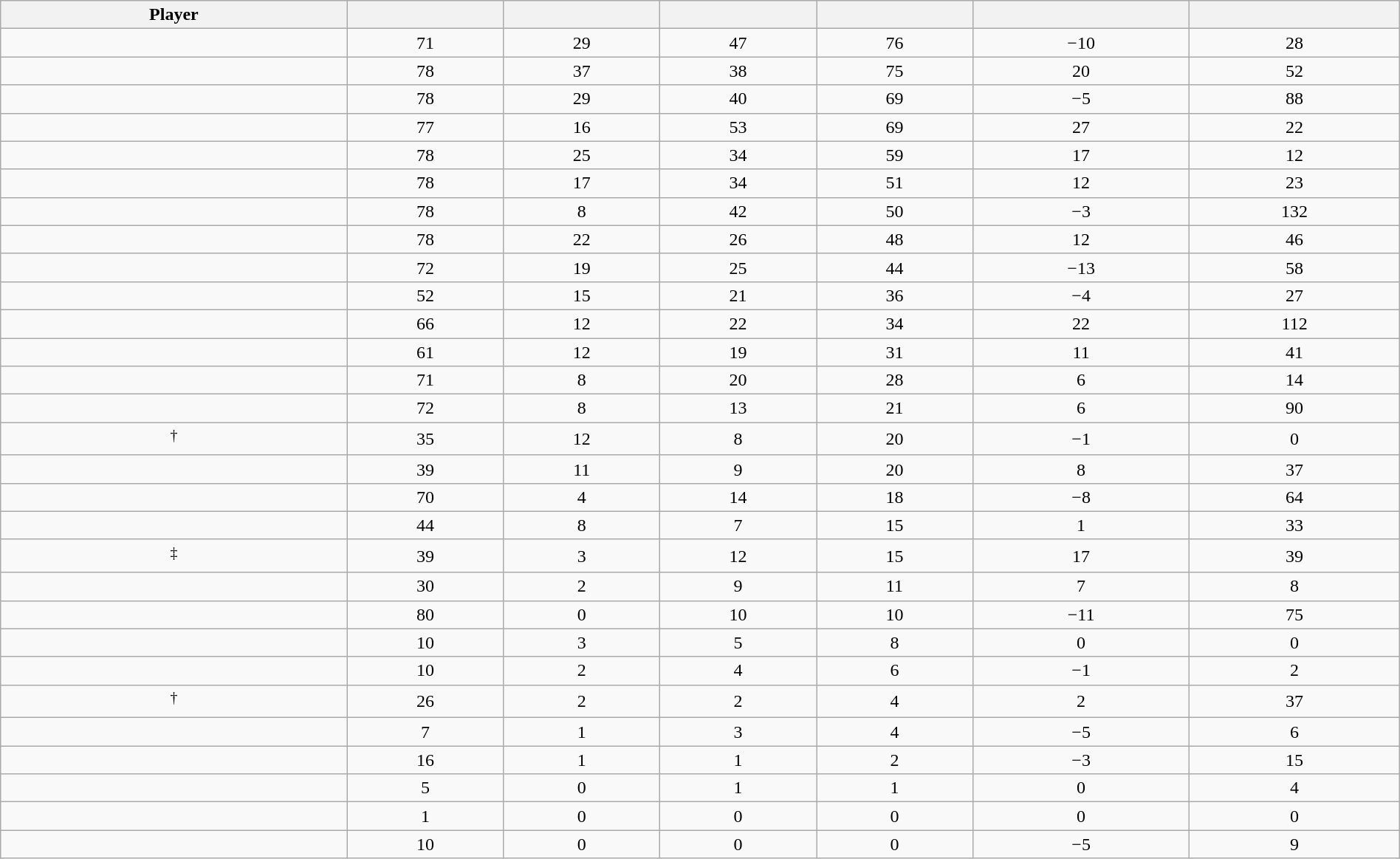<table class="wikitable sortable" style="width:100%;">
<tr align=center>
<th>Player</th>
<th></th>
<th></th>
<th></th>
<th></th>
<th data-sort-type="number"></th>
<th></th>
</tr>
<tr align=center>
<td></td>
<td>71</td>
<td>29</td>
<td>47</td>
<td>76</td>
<td>−10</td>
<td>28</td>
</tr>
<tr align=center>
<td></td>
<td>78</td>
<td>37</td>
<td>38</td>
<td>75</td>
<td>20</td>
<td>52</td>
</tr>
<tr align=center>
<td></td>
<td>78</td>
<td>29</td>
<td>40</td>
<td>69</td>
<td>−5</td>
<td>88</td>
</tr>
<tr align=center>
<td></td>
<td>77</td>
<td>16</td>
<td>53</td>
<td>69</td>
<td>27</td>
<td>22</td>
</tr>
<tr align=center>
<td></td>
<td>78</td>
<td>25</td>
<td>34</td>
<td>59</td>
<td>17</td>
<td>12</td>
</tr>
<tr align=center>
<td></td>
<td>78</td>
<td>17</td>
<td>34</td>
<td>51</td>
<td>12</td>
<td>23</td>
</tr>
<tr align=center>
<td></td>
<td>78</td>
<td>8</td>
<td>42</td>
<td>50</td>
<td>−3</td>
<td>132</td>
</tr>
<tr align=center>
<td></td>
<td>78</td>
<td>22</td>
<td>26</td>
<td>48</td>
<td>12</td>
<td>46</td>
</tr>
<tr align=center>
<td></td>
<td>72</td>
<td>19</td>
<td>25</td>
<td>44</td>
<td>−13</td>
<td>58</td>
</tr>
<tr align=center>
<td></td>
<td>52</td>
<td>15</td>
<td>21</td>
<td>36</td>
<td>−4</td>
<td>27</td>
</tr>
<tr align=center>
<td></td>
<td>66</td>
<td>12</td>
<td>22</td>
<td>34</td>
<td>22</td>
<td>112</td>
</tr>
<tr align=center>
<td></td>
<td>61</td>
<td>12</td>
<td>19</td>
<td>31</td>
<td>11</td>
<td>41</td>
</tr>
<tr align=center>
<td></td>
<td>71</td>
<td>8</td>
<td>20</td>
<td>28</td>
<td>6</td>
<td>14</td>
</tr>
<tr align=center>
<td></td>
<td>72</td>
<td>8</td>
<td>13</td>
<td>21</td>
<td>6</td>
<td>90</td>
</tr>
<tr align=center>
<td><sup>†</sup></td>
<td>35</td>
<td>12</td>
<td>8</td>
<td>20</td>
<td>−1</td>
<td>0</td>
</tr>
<tr align=center>
<td></td>
<td>39</td>
<td>11</td>
<td>9</td>
<td>20</td>
<td>8</td>
<td>37</td>
</tr>
<tr align=center>
<td></td>
<td>70</td>
<td>4</td>
<td>14</td>
<td>18</td>
<td>−8</td>
<td>64</td>
</tr>
<tr align=center>
<td></td>
<td>44</td>
<td>8</td>
<td>7</td>
<td>15</td>
<td>1</td>
<td>33</td>
</tr>
<tr align=center>
<td><sup>‡</sup></td>
<td>39</td>
<td>3</td>
<td>12</td>
<td>15</td>
<td>17</td>
<td>39</td>
</tr>
<tr align=center>
<td></td>
<td>30</td>
<td>2</td>
<td>9</td>
<td>11</td>
<td>7</td>
<td>8</td>
</tr>
<tr align=center>
<td></td>
<td>80</td>
<td>0</td>
<td>10</td>
<td>10</td>
<td>−11</td>
<td>75</td>
</tr>
<tr align=center>
<td></td>
<td>10</td>
<td>3</td>
<td>5</td>
<td>8</td>
<td>0</td>
<td>0</td>
</tr>
<tr align=center>
<td></td>
<td>10</td>
<td>2</td>
<td>4</td>
<td>6</td>
<td>−1</td>
<td>2</td>
</tr>
<tr align=center>
<td><sup>†</sup></td>
<td>26</td>
<td>2</td>
<td>2</td>
<td>4</td>
<td>2</td>
<td>37</td>
</tr>
<tr align=center>
<td></td>
<td>7</td>
<td>1</td>
<td>3</td>
<td>4</td>
<td>−5</td>
<td>6</td>
</tr>
<tr align=center>
<td></td>
<td>16</td>
<td>1</td>
<td>1</td>
<td>2</td>
<td>−3</td>
<td>15</td>
</tr>
<tr align=center>
<td></td>
<td>5</td>
<td>0</td>
<td>1</td>
<td>1</td>
<td>0</td>
<td>4</td>
</tr>
<tr align=center>
<td></td>
<td>1</td>
<td>0</td>
<td>0</td>
<td>0</td>
<td>0</td>
<td>0</td>
</tr>
<tr align=center>
<td></td>
<td>10</td>
<td>0</td>
<td>0</td>
<td>0</td>
<td>−5</td>
<td>9</td>
</tr>
</table>
